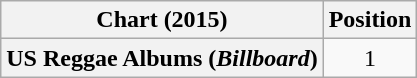<table class="wikitable plainrowheaders" style="text-align:center">
<tr>
<th scope="col">Chart (2015)</th>
<th scope="col">Position</th>
</tr>
<tr>
<th scope="row">US Reggae Albums (<em>Billboard</em>)</th>
<td>1</td>
</tr>
</table>
